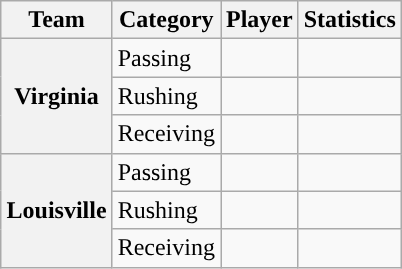<table class="wikitable" style="float:right">
<tr>
<th>Team</th>
<th>Category</th>
<th>Player</th>
<th>Statistics</th>
</tr>
<tr>
<th rowspan=3>Virginia</th>
<td>Passing</td>
<td></td>
<td></td>
</tr>
<tr>
<td>Rushing</td>
<td></td>
<td></td>
</tr>
<tr>
<td>Receiving</td>
<td></td>
<td></td>
</tr>
<tr>
<th rowspan=3>Louisville</th>
<td>Passing</td>
<td></td>
<td></td>
</tr>
<tr>
<td>Rushing</td>
<td></td>
<td></td>
</tr>
<tr>
<td>Receiving</td>
<td></td>
<td></td>
</tr>
</table>
